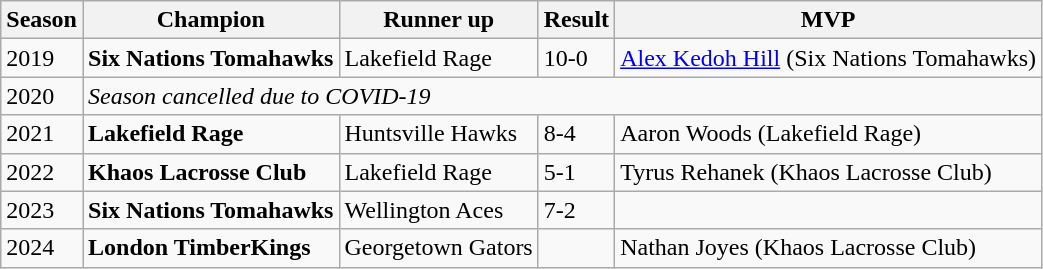<table class="wikitable">
<tr>
<th>Season</th>
<th>Champion</th>
<th>Runner up</th>
<th>Result</th>
<th>MVP</th>
</tr>
<tr>
<td>2019</td>
<td><strong>Six Nations Tomahawks</strong></td>
<td>Lakefield Rage</td>
<td>10-0</td>
<td><a href='#'>Alex Kedoh Hill</a> (Six Nations Tomahawks)</td>
</tr>
<tr>
<td>2020</td>
<td colspan="4"><em>Season cancelled due to COVID-19</em></td>
</tr>
<tr>
<td 2021>2021</td>
<td><strong>Lakefield Rage</strong></td>
<td>Huntsville Hawks</td>
<td>8-4</td>
<td>Aaron Woods (Lakefield Rage)</td>
</tr>
<tr>
<td>2022</td>
<td><strong>Khaos Lacrosse Club</strong></td>
<td>Lakefield Rage</td>
<td>5-1</td>
<td>Tyrus Rehanek (Khaos Lacrosse Club)</td>
</tr>
<tr>
<td>2023</td>
<td><strong>Six Nations Tomahawks</strong></td>
<td>Wellington Aces</td>
<td>7-2</td>
<td></td>
</tr>
<tr>
<td>2024</td>
<td><strong>London TimberKings</strong></td>
<td>Georgetown Gators</td>
<td></td>
<td>Nathan Joyes (Khaos Lacrosse Club)</td>
</tr>
</table>
